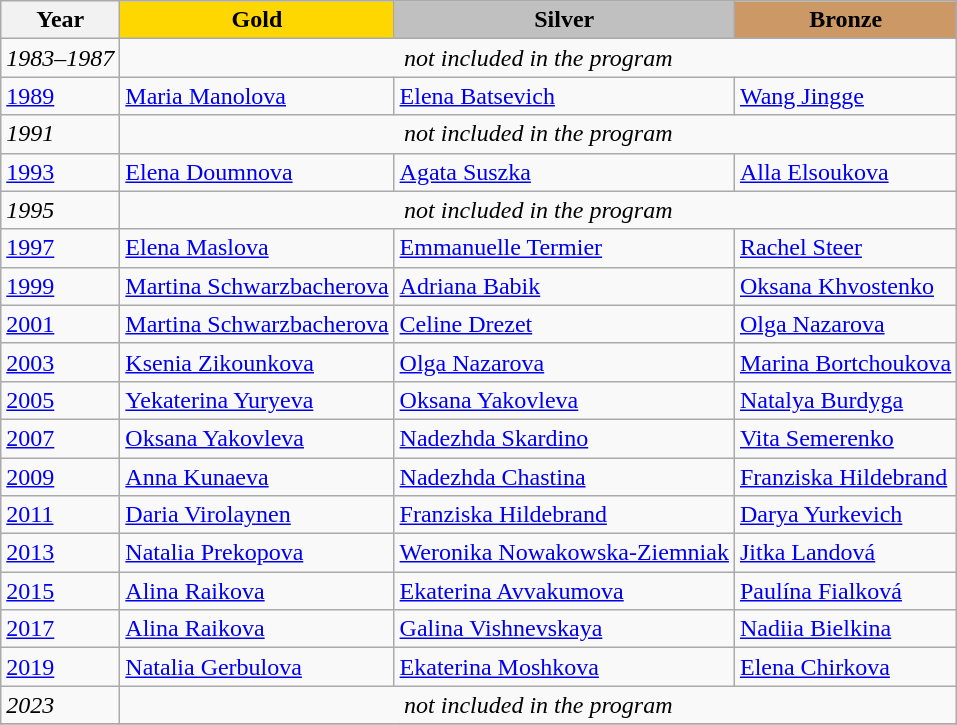<table class="wikitable">
<tr>
<th>Year</th>
<td align=center bgcolor=gold><strong>Gold</strong></td>
<td align=center bgcolor=silver><strong>Silver</strong></td>
<td align=center bgcolor=cc9966><strong>Bronze</strong></td>
</tr>
<tr>
<td><em>1983–1987</em></td>
<td colspan=3 align=center><em>not included in the program</em></td>
</tr>
<tr>
<td><a href='#'>1989</a></td>
<td> <a href='#'>Maria Manolova</a></td>
<td> <a href='#'>Elena Batsevich</a></td>
<td> <a href='#'>Wang Jingge</a></td>
</tr>
<tr>
<td><em>1991</em></td>
<td colspan=3 align=center><em>not included in the program</em></td>
</tr>
<tr>
<td><a href='#'>1993</a></td>
<td> <a href='#'>Elena Doumnova</a></td>
<td> <a href='#'>Agata Suszka</a></td>
<td> <a href='#'>Alla Elsoukova</a></td>
</tr>
<tr>
<td><em>1995</em></td>
<td colspan=3 align=center><em>not included in the program</em></td>
</tr>
<tr>
<td><a href='#'>1997</a></td>
<td> <a href='#'>Elena Maslova</a></td>
<td> <a href='#'>Emmanuelle Termier</a></td>
<td> <a href='#'>Rachel Steer</a></td>
</tr>
<tr>
<td><a href='#'>1999</a></td>
<td> <a href='#'>Martina Schwarzbacherova</a></td>
<td> <a href='#'>Adriana Babik</a></td>
<td> <a href='#'>Oksana Khvostenko</a></td>
</tr>
<tr>
<td><a href='#'>2001</a></td>
<td> <a href='#'>Martina Schwarzbacherova</a></td>
<td> <a href='#'>Celine Drezet</a></td>
<td> <a href='#'>Olga Nazarova</a></td>
</tr>
<tr>
<td><a href='#'>2003</a></td>
<td> <a href='#'>Ksenia Zikounkova</a></td>
<td> <a href='#'>Olga Nazarova</a></td>
<td> <a href='#'>Marina Bortchoukova</a></td>
</tr>
<tr>
<td><a href='#'>2005</a></td>
<td> <a href='#'>Yekaterina Yuryeva</a></td>
<td> <a href='#'>Oksana Yakovleva</a></td>
<td> <a href='#'>Natalya Burdyga</a></td>
</tr>
<tr>
<td><a href='#'>2007</a></td>
<td> <a href='#'>Oksana Yakovleva</a></td>
<td> <a href='#'>Nadezhda Skardino</a></td>
<td> <a href='#'>Vita Semerenko</a></td>
</tr>
<tr>
<td><a href='#'>2009</a></td>
<td> <a href='#'>Anna Kunaeva</a></td>
<td> <a href='#'>Nadezhda Chastina</a></td>
<td> <a href='#'>Franziska Hildebrand</a></td>
</tr>
<tr>
<td><a href='#'>2011</a></td>
<td> <a href='#'>Daria Virolaynen</a></td>
<td> <a href='#'>Franziska Hildebrand</a></td>
<td> <a href='#'>Darya Yurkevich</a></td>
</tr>
<tr>
<td><a href='#'>2013</a></td>
<td> <a href='#'>Natalia Prekopova</a></td>
<td> <a href='#'>Weronika Nowakowska-Ziemniak</a></td>
<td> <a href='#'>Jitka Landová</a></td>
</tr>
<tr>
<td><a href='#'>2015</a></td>
<td> <a href='#'>Alina Raikova</a></td>
<td> <a href='#'>Ekaterina Avvakumova</a></td>
<td> <a href='#'>Paulína Fialková</a></td>
</tr>
<tr>
<td><a href='#'>2017</a></td>
<td> <a href='#'>Alina Raikova</a></td>
<td> <a href='#'>Galina Vishnevskaya</a></td>
<td> <a href='#'>Nadiia Bielkina</a></td>
</tr>
<tr>
<td><a href='#'>2019</a></td>
<td> <a href='#'>Natalia Gerbulova</a></td>
<td> <a href='#'>Ekaterina Moshkova</a></td>
<td> <a href='#'>Elena Chirkova</a></td>
</tr>
<tr>
<td><em>2023</em></td>
<td colspan=3 align=center><em>not included in the program</em></td>
</tr>
<tr>
</tr>
</table>
